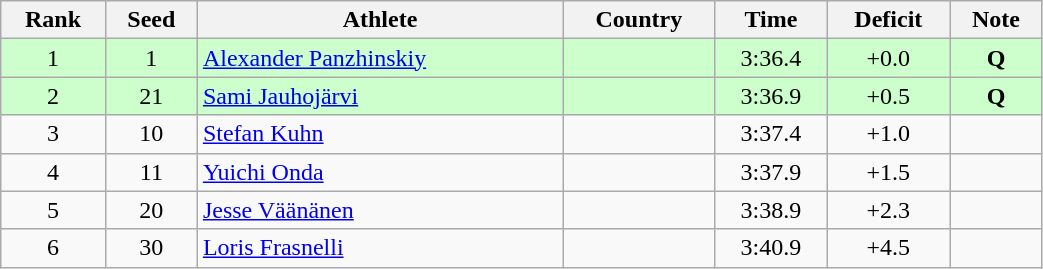<table class="wikitable sortable" style="text-align:center" width=55%>
<tr>
<th>Rank</th>
<th>Seed</th>
<th>Athlete</th>
<th>Country</th>
<th>Time</th>
<th>Deficit</th>
<th>Note</th>
</tr>
<tr bgcolor="#ccffcc">
<td>1</td>
<td>1</td>
<td align="left"><a href='#'>Alexander Panzhinskiy</a></td>
<td align="left"></td>
<td>3:36.4</td>
<td>+0.0</td>
<td><strong>Q</strong></td>
</tr>
<tr bgcolor="#ccffcc">
<td>2</td>
<td>21</td>
<td align="left"><a href='#'>Sami Jauhojärvi</a></td>
<td align="left"></td>
<td>3:36.9</td>
<td>+0.5</td>
<td><strong>Q</strong></td>
</tr>
<tr>
<td>3</td>
<td>10</td>
<td align="left"><a href='#'>Stefan Kuhn</a></td>
<td align="left"></td>
<td>3:37.4</td>
<td>+1.0</td>
<td></td>
</tr>
<tr>
<td>4</td>
<td>11</td>
<td align="left"><a href='#'>Yuichi Onda</a></td>
<td align="left"></td>
<td>3:37.9</td>
<td>+1.5</td>
<td></td>
</tr>
<tr>
<td>5</td>
<td>20</td>
<td align="left"><a href='#'>Jesse Väänänen</a></td>
<td align="left"></td>
<td>3:38.9</td>
<td>+2.3</td>
<td></td>
</tr>
<tr>
<td>6</td>
<td>30</td>
<td align="left"><a href='#'>Loris Frasnelli</a></td>
<td align="left"></td>
<td>3:40.9</td>
<td>+4.5</td>
<td></td>
</tr>
</table>
